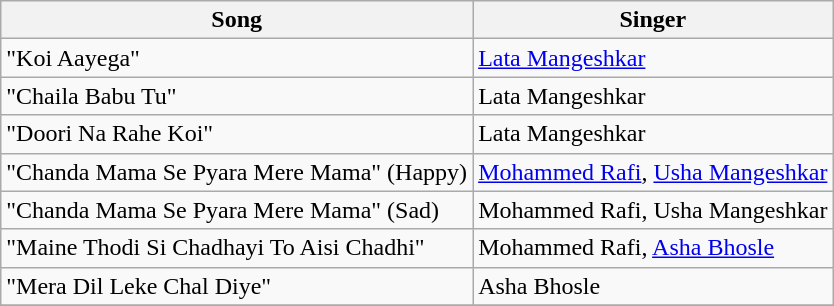<table class="wikitable">
<tr>
<th>Song</th>
<th>Singer</th>
</tr>
<tr>
<td>"Koi Aayega"</td>
<td><a href='#'>Lata Mangeshkar</a></td>
</tr>
<tr>
<td>"Chaila Babu Tu"</td>
<td>Lata Mangeshkar</td>
</tr>
<tr>
<td>"Doori Na Rahe Koi"</td>
<td>Lata Mangeshkar</td>
</tr>
<tr>
<td>"Chanda Mama Se Pyara Mere Mama" (Happy)</td>
<td><a href='#'>Mohammed Rafi</a>, <a href='#'>Usha Mangeshkar</a></td>
</tr>
<tr>
<td>"Chanda Mama Se Pyara Mere Mama" (Sad)</td>
<td>Mohammed Rafi, Usha Mangeshkar</td>
</tr>
<tr>
<td>"Maine Thodi Si Chadhayi To Aisi Chadhi"</td>
<td>Mohammed Rafi, <a href='#'>Asha Bhosle</a></td>
</tr>
<tr>
<td>"Mera Dil Leke Chal Diye"</td>
<td>Asha Bhosle</td>
</tr>
<tr>
</tr>
</table>
